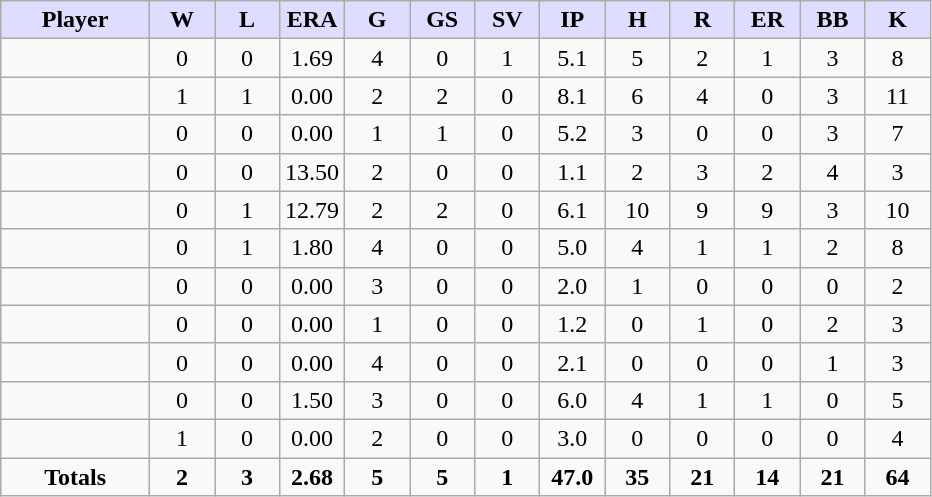<table class="wikitable" style="text-align:center;">
<tr>
<th style="background:#ddf; width:16%;">Player</th>
<th style="background:#ddf; width:7%;">W</th>
<th style="background:#ddf; width:7%;">L</th>
<th style="background:#ddf; width:7%;">ERA</th>
<th style="background:#ddf; width:7%;">G</th>
<th style="background:#ddf; width:7%;">GS</th>
<th style="background:#ddf; width:7%;">SV</th>
<th style="background:#ddf; width:7%;">IP</th>
<th style="background:#ddf; width:7%;">H</th>
<th style="background:#ddf; width:7%;">R</th>
<th style="background:#ddf; width:7%;">ER</th>
<th style="background:#ddf; width:7%;">BB</th>
<th style="background:#ddf; width:7%;">K</th>
</tr>
<tr>
<td align=left></td>
<td>0</td>
<td>0</td>
<td>1.69</td>
<td>4</td>
<td>0</td>
<td>1</td>
<td>5.1</td>
<td>5</td>
<td>2</td>
<td>1</td>
<td>3</td>
<td>8</td>
</tr>
<tr>
<td align=left></td>
<td>1</td>
<td>1</td>
<td>0.00</td>
<td>2</td>
<td>2</td>
<td>0</td>
<td>8.1</td>
<td>6</td>
<td>4</td>
<td>0</td>
<td>3</td>
<td>11</td>
</tr>
<tr>
<td align=left></td>
<td>0</td>
<td>0</td>
<td>0.00</td>
<td>1</td>
<td>1</td>
<td>0</td>
<td>5.2</td>
<td>3</td>
<td>0</td>
<td>0</td>
<td>3</td>
<td>7</td>
</tr>
<tr>
<td align=left></td>
<td>0</td>
<td>0</td>
<td>13.50</td>
<td>2</td>
<td>0</td>
<td>0</td>
<td>1.1</td>
<td>2</td>
<td>3</td>
<td>2</td>
<td>4</td>
<td>3</td>
</tr>
<tr>
<td align=left></td>
<td>0</td>
<td>1</td>
<td>12.79</td>
<td>2</td>
<td>2</td>
<td>0</td>
<td>6.1</td>
<td>10</td>
<td>9</td>
<td>9</td>
<td>3</td>
<td>10</td>
</tr>
<tr>
<td align=left></td>
<td>0</td>
<td>1</td>
<td>1.80</td>
<td>4</td>
<td>0</td>
<td>0</td>
<td>5.0</td>
<td>4</td>
<td>1</td>
<td>1</td>
<td>2</td>
<td>8</td>
</tr>
<tr>
<td align=left></td>
<td>0</td>
<td>0</td>
<td>0.00</td>
<td>3</td>
<td>0</td>
<td>0</td>
<td>2.0</td>
<td>1</td>
<td>0</td>
<td>0</td>
<td>0</td>
<td>2</td>
</tr>
<tr>
<td align=left></td>
<td>0</td>
<td>0</td>
<td>0.00</td>
<td>1</td>
<td>0</td>
<td>0</td>
<td>1.2</td>
<td>0</td>
<td>1</td>
<td>0</td>
<td>2</td>
<td>3</td>
</tr>
<tr>
<td align=left></td>
<td>0</td>
<td>0</td>
<td>0.00</td>
<td>4</td>
<td>0</td>
<td>0</td>
<td>2.1</td>
<td>0</td>
<td>0</td>
<td>0</td>
<td>1</td>
<td>3</td>
</tr>
<tr>
<td align=left></td>
<td>0</td>
<td>0</td>
<td>1.50</td>
<td>3</td>
<td>0</td>
<td>0</td>
<td>6.0</td>
<td>4</td>
<td>1</td>
<td>1</td>
<td>0</td>
<td>5</td>
</tr>
<tr>
<td align=left></td>
<td>1</td>
<td>0</td>
<td>0.00</td>
<td>2</td>
<td>0</td>
<td>0</td>
<td>3.0</td>
<td>0</td>
<td>0</td>
<td>0</td>
<td>0</td>
<td>4</td>
</tr>
<tr class="sortbottom">
<td><strong>Totals</strong></td>
<td><strong>2</strong></td>
<td><strong>3</strong></td>
<td><strong>2.68</strong></td>
<td><strong>5</strong></td>
<td><strong>5</strong></td>
<td><strong>1</strong></td>
<td><strong>47.0</strong></td>
<td><strong>35</strong></td>
<td><strong>21</strong></td>
<td><strong>14</strong></td>
<td><strong>21</strong></td>
<td><strong>64</strong></td>
</tr>
</table>
